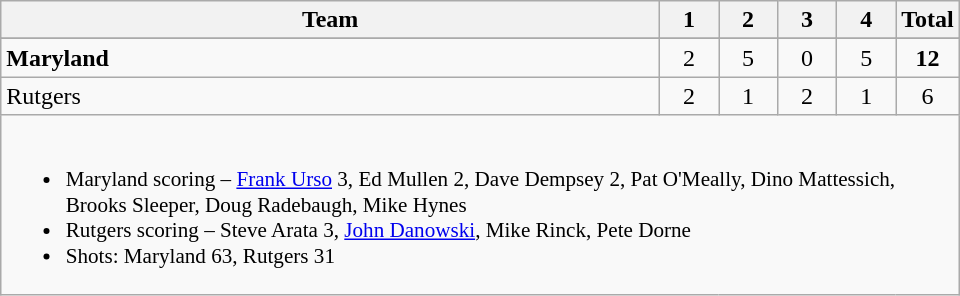<table class="wikitable" style="text-align:center; max-width:40em">
<tr>
<th>Team</th>
<th style="width:2em">1</th>
<th style="width:2em">2</th>
<th style="width:2em">3</th>
<th style="width:2em">4</th>
<th style="width:2em">Total</th>
</tr>
<tr>
</tr>
<tr>
<td style="text-align:left"><strong>Maryland</strong></td>
<td>2</td>
<td>5</td>
<td>0</td>
<td>5</td>
<td><strong>12</strong></td>
</tr>
<tr>
<td style="text-align:left">Rutgers</td>
<td>2</td>
<td>1</td>
<td>2</td>
<td>1</td>
<td>6</td>
</tr>
<tr>
<td colspan=6 style="text-align:left; font-size:88%;"><br><ul><li>Maryland scoring – <a href='#'>Frank Urso</a> 3, Ed Mullen 2, Dave Dempsey 2, Pat O'Meally, Dino Mattessich, Brooks Sleeper, Doug Radebaugh, Mike Hynes</li><li>Rutgers scoring – Steve Arata 3, <a href='#'>John Danowski</a>, Mike Rinck, Pete Dorne</li><li>Shots: Maryland 63, Rutgers 31</li></ul></td>
</tr>
</table>
